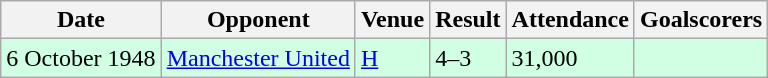<table class="wikitable">
<tr>
<th>Date</th>
<th>Opponent</th>
<th>Venue</th>
<th>Result</th>
<th>Attendance</th>
<th>Goalscorers</th>
</tr>
<tr style="background:#d0ffe3;">
<td>6 October 1948</td>
<td><a href='#'>Manchester United</a></td>
<td><a href='#'>H</a></td>
<td>4–3</td>
<td>31,000</td>
<td></td>
</tr>
</table>
